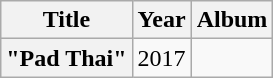<table class="wikitable plainrowheaders" style="text-align:center">
<tr>
<th scope="col">Title</th>
<th scope="col">Year</th>
<th scope="col">Album</th>
</tr>
<tr>
<th scope="row">"Pad Thai"<br></th>
<td>2017</td>
<td></td>
</tr>
</table>
